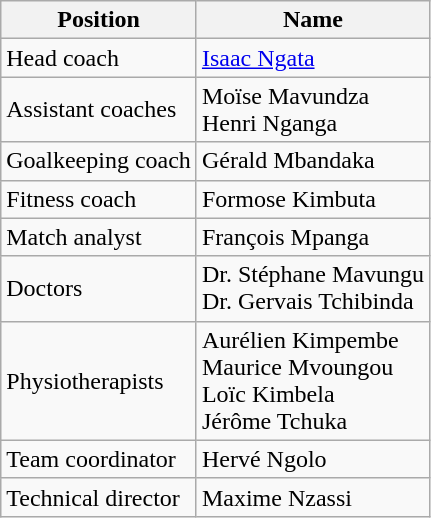<table class="wikitable">
<tr>
<th>Position</th>
<th>Name</th>
</tr>
<tr>
<td>Head coach</td>
<td> <a href='#'>Isaac Ngata</a></td>
</tr>
<tr>
<td>Assistant coaches</td>
<td> Moïse Mavundza<br> Henri Nganga</td>
</tr>
<tr>
<td>Goalkeeping coach</td>
<td> Gérald Mbandaka</td>
</tr>
<tr>
<td>Fitness coach</td>
<td> Formose Kimbuta</td>
</tr>
<tr>
<td>Match analyst</td>
<td> François Mpanga</td>
</tr>
<tr>
<td>Doctors</td>
<td> Dr. Stéphane Mavungu<br> Dr. Gervais Tchibinda</td>
</tr>
<tr>
<td>Physiotherapists</td>
<td> Aurélien Kimpembe<br> Maurice Mvoungou<br> Loïc Kimbela<br> Jérôme Tchuka</td>
</tr>
<tr>
<td>Team coordinator</td>
<td> Hervé Ngolo</td>
</tr>
<tr>
<td>Technical director</td>
<td> Maxime Nzassi</td>
</tr>
</table>
